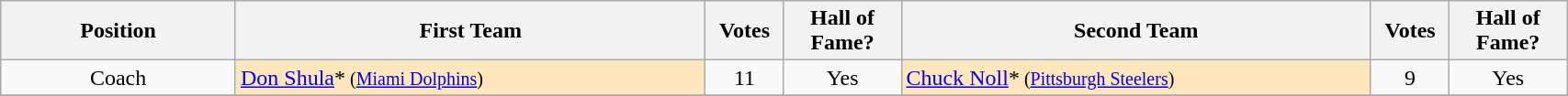<table class="wikitable" width=90%>
<tr>
<th width=15%>Position</th>
<th width=30%>First Team</th>
<th width=5%>Votes</th>
<th width=7.5%>Hall of Fame?</th>
<th width=30%>Second Team</th>
<th width=5%>Votes</th>
<th width=7.5%>Hall of Fame?</th>
</tr>
<tr>
<td align=center>Coach</td>
<td style="background-color:#FFE6BD"><a href='#'>Don Shula</a>*<small>  (<a href='#'>Miami Dolphins</a>)</small></td>
<td align=center>11</td>
<td align=center>Yes</td>
<td style="background-color:#FFE6BD"><a href='#'>Chuck Noll</a>*<small>  (<a href='#'>Pittsburgh Steelers</a>)</small></td>
<td align=center>9</td>
<td align=center>Yes</td>
</tr>
<tr>
</tr>
</table>
